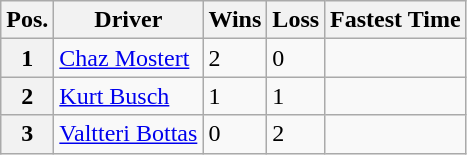<table class="wikitable">
<tr>
<th>Pos.</th>
<th>Driver</th>
<th>Wins</th>
<th>Loss</th>
<th>Fastest Time</th>
</tr>
<tr>
<th>1</th>
<td> <a href='#'>Chaz Mostert</a></td>
<td>2</td>
<td>0</td>
<td></td>
</tr>
<tr>
<th>2</th>
<td> <a href='#'>Kurt Busch</a></td>
<td>1</td>
<td>1</td>
<td></td>
</tr>
<tr>
<th>3</th>
<td> <a href='#'>Valtteri Bottas</a></td>
<td>0</td>
<td>2</td>
<td></td>
</tr>
</table>
